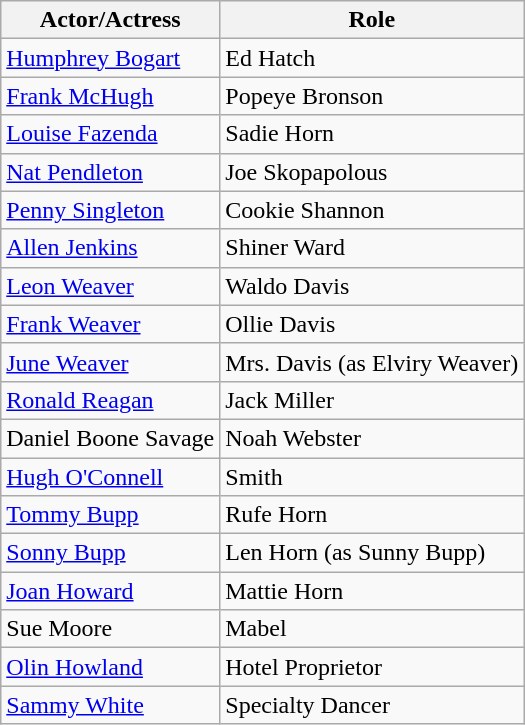<table class="wikitable">
<tr>
<th>Actor/Actress</th>
<th>Role</th>
</tr>
<tr>
<td><a href='#'>Humphrey Bogart</a></td>
<td>Ed Hatch</td>
</tr>
<tr>
<td><a href='#'>Frank McHugh</a></td>
<td>Popeye Bronson</td>
</tr>
<tr>
<td><a href='#'>Louise Fazenda</a></td>
<td>Sadie Horn</td>
</tr>
<tr>
<td><a href='#'>Nat Pendleton</a></td>
<td>Joe Skopapolous</td>
</tr>
<tr>
<td><a href='#'>Penny Singleton</a></td>
<td>Cookie Shannon</td>
</tr>
<tr>
<td><a href='#'>Allen Jenkins</a></td>
<td>Shiner Ward</td>
</tr>
<tr>
<td><a href='#'>Leon Weaver</a></td>
<td>Waldo Davis</td>
</tr>
<tr>
<td><a href='#'>Frank Weaver</a></td>
<td>Ollie Davis</td>
</tr>
<tr>
<td><a href='#'>June Weaver</a></td>
<td>Mrs. Davis (as Elviry Weaver)</td>
</tr>
<tr>
<td><a href='#'>Ronald Reagan</a></td>
<td>Jack Miller</td>
</tr>
<tr>
<td>Daniel Boone Savage</td>
<td>Noah Webster</td>
</tr>
<tr>
<td><a href='#'>Hugh O'Connell</a></td>
<td>Smith</td>
</tr>
<tr>
<td><a href='#'>Tommy Bupp</a></td>
<td>Rufe Horn</td>
</tr>
<tr>
<td><a href='#'>Sonny Bupp</a></td>
<td>Len Horn (as Sunny Bupp)</td>
</tr>
<tr>
<td><a href='#'>Joan Howard</a></td>
<td>Mattie Horn</td>
</tr>
<tr>
<td>Sue Moore</td>
<td>Mabel</td>
</tr>
<tr>
<td><a href='#'>Olin Howland</a></td>
<td>Hotel Proprietor</td>
</tr>
<tr>
<td><a href='#'>Sammy White</a></td>
<td>Specialty Dancer</td>
</tr>
</table>
